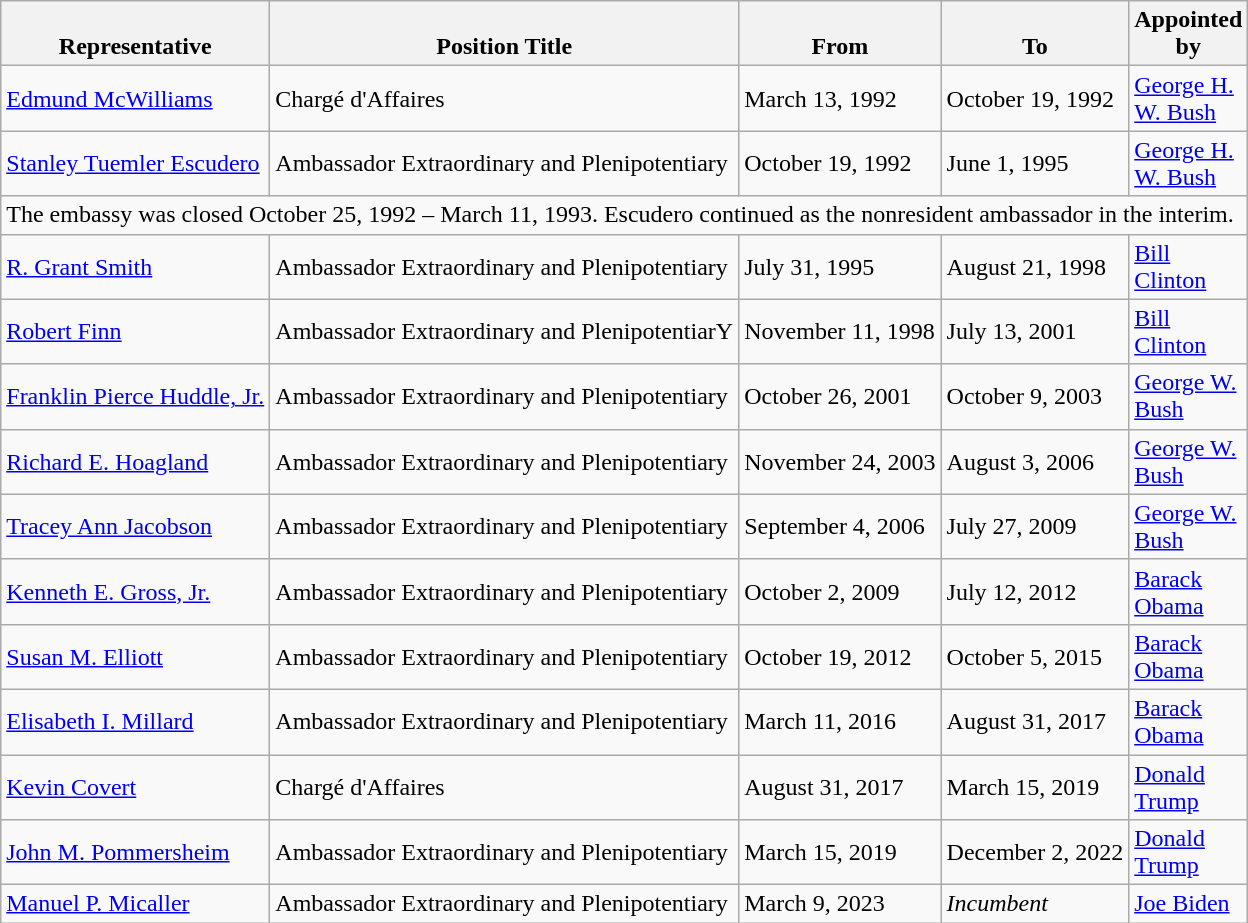<table class=wikitable>
<tr>
<th align=center valign=bottom>Representative</th>
<th valign=bottom>Position Title</th>
<th valign=bottom>From</th>
<th valign=bottom>To</th>
<th font-size="x-small" valign=bottom align=center width=40>Appointed by</th>
</tr>
<tr>
<td><a href='#'>Edmund McWilliams</a></td>
<td>Chargé d'Affaires</td>
<td>March 13, 1992</td>
<td>October 19, 1992</td>
<td><a href='#'>George H. W. Bush</a></td>
</tr>
<tr>
<td><a href='#'>Stanley Tuemler Escudero</a></td>
<td>Ambassador Extraordinary and Plenipotentiary</td>
<td>October 19, 1992</td>
<td>June 1, 1995</td>
<td><a href='#'>George H. W. Bush</a></td>
</tr>
<tr>
<td colspan=5>The embassy was closed October 25, 1992 – March 11, 1993. Escudero continued as the nonresident ambassador in the interim.</td>
</tr>
<tr>
<td><a href='#'>R. Grant Smith</a></td>
<td>Ambassador Extraordinary and Plenipotentiary</td>
<td>July 31, 1995</td>
<td>August 21, 1998</td>
<td><a href='#'>Bill Clinton</a></td>
</tr>
<tr>
<td><a href='#'>Robert Finn</a></td>
<td>Ambassador Extraordinary and PlenipotentiarY</td>
<td>November 11, 1998</td>
<td>July 13, 2001</td>
<td><a href='#'>Bill Clinton</a></td>
</tr>
<tr>
<td><a href='#'>Franklin Pierce Huddle, Jr.</a></td>
<td>Ambassador Extraordinary and Plenipotentiary</td>
<td>October 26, 2001</td>
<td>October 9, 2003</td>
<td><a href='#'>George W. Bush</a></td>
</tr>
<tr>
<td><a href='#'>Richard E. Hoagland</a></td>
<td>Ambassador Extraordinary and Plenipotentiary</td>
<td>November 24, 2003</td>
<td>August 3, 2006</td>
<td><a href='#'>George W. Bush</a></td>
</tr>
<tr>
<td><a href='#'>Tracey Ann Jacobson</a></td>
<td>Ambassador Extraordinary and Plenipotentiary</td>
<td>September 4, 2006</td>
<td>July 27, 2009</td>
<td><a href='#'>George W. Bush</a></td>
</tr>
<tr>
<td><a href='#'>Kenneth E. Gross, Jr.</a></td>
<td>Ambassador Extraordinary and Plenipotentiary</td>
<td>October 2, 2009</td>
<td>July 12, 2012</td>
<td><a href='#'>Barack Obama</a></td>
</tr>
<tr>
<td><a href='#'>Susan M. Elliott</a></td>
<td>Ambassador Extraordinary and Plenipotentiary</td>
<td>October 19, 2012</td>
<td>October 5, 2015</td>
<td><a href='#'>Barack Obama</a></td>
</tr>
<tr>
<td><a href='#'>Elisabeth I. Millard</a></td>
<td>Ambassador Extraordinary and Plenipotentiary</td>
<td>March 11, 2016</td>
<td>August 31, 2017</td>
<td><a href='#'>Barack Obama</a></td>
</tr>
<tr>
<td><a href='#'>Kevin Covert</a></td>
<td>Chargé d'Affaires</td>
<td>August 31, 2017</td>
<td>March 15, 2019</td>
<td><a href='#'>Donald Trump</a></td>
</tr>
<tr>
<td><a href='#'>John M. Pommersheim</a></td>
<td>Ambassador Extraordinary and Plenipotentiary</td>
<td>March 15, 2019</td>
<td>December 2, 2022</td>
<td><a href='#'>Donald Trump</a></td>
</tr>
<tr>
<td><a href='#'>Manuel P. Micaller</a></td>
<td>Ambassador Extraordinary and Plenipotentiary</td>
<td>March 9, 2023</td>
<td><em>Incumbent</em></td>
<td><a href='#'>Joe Biden</a></td>
</tr>
</table>
